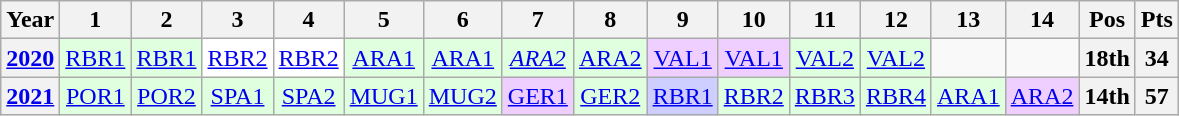<table class="wikitable" style="text-align:center;">
<tr>
<th>Year</th>
<th>1</th>
<th>2</th>
<th>3</th>
<th>4</th>
<th>5</th>
<th>6</th>
<th>7</th>
<th>8</th>
<th>9</th>
<th>10</th>
<th>11</th>
<th>12</th>
<th>13</th>
<th>14</th>
<th>Pos</th>
<th>Pts</th>
</tr>
<tr>
<th><a href='#'>2020</a></th>
<td style="background:#dfffdf;"><a href='#'>RBR1</a><br></td>
<td style="background:#dfffdf;"><a href='#'>RBR1</a><br></td>
<td style="background:#ffffff;"><a href='#'>RBR2</a><br></td>
<td style="background:#ffffff;"><a href='#'>RBR2</a><br></td>
<td style="background:#dfffdf;"><a href='#'>ARA1</a><br></td>
<td style="background:#dfffdf;"><a href='#'>ARA1</a><br></td>
<td style="background:#dfffdf;"><em><a href='#'>ARA2</a></em><br></td>
<td style="background:#dfffdf;"><a href='#'>ARA2</a><br></td>
<td style="background:#efcfff;"><a href='#'>VAL1</a><br></td>
<td style="background:#efcfff;"><a href='#'>VAL1</a><br></td>
<td style="background:#dfffdf;"><a href='#'>VAL2</a><br></td>
<td style="background:#dfffdf;"><a href='#'>VAL2</a><br></td>
<td></td>
<td></td>
<th>18th</th>
<th>34</th>
</tr>
<tr>
<th><a href='#'>2021</a></th>
<td style="background:#dfffdf;"><a href='#'>POR1</a><br></td>
<td style="background:#dfffdf;"><a href='#'>POR2</a><br></td>
<td style="background:#dfffdf;"><a href='#'>SPA1</a><br></td>
<td style="background:#dfffdf;"><a href='#'>SPA2</a><br></td>
<td style="background:#dfffdf;"><a href='#'>MUG1</a><br></td>
<td style="background:#dfffdf;"><a href='#'>MUG2</a><br></td>
<td style="background:#efcfff;"><a href='#'>GER1</a><br></td>
<td style="background:#dfffdf;"><a href='#'>GER2</a><br></td>
<td style="background:#cfcfff;"><a href='#'>RBR1</a><br></td>
<td style="background:#dfffdf;"><a href='#'>RBR2</a><br></td>
<td style="background:#dfffdf;"><a href='#'>RBR3</a><br></td>
<td style="background:#dfffdf;"><a href='#'>RBR4</a><br></td>
<td style="background:#dfffdf;"><a href='#'>ARA1</a><br></td>
<td style="background:#efcfff;"><a href='#'>ARA2</a><br></td>
<th>14th</th>
<th>57</th>
</tr>
</table>
